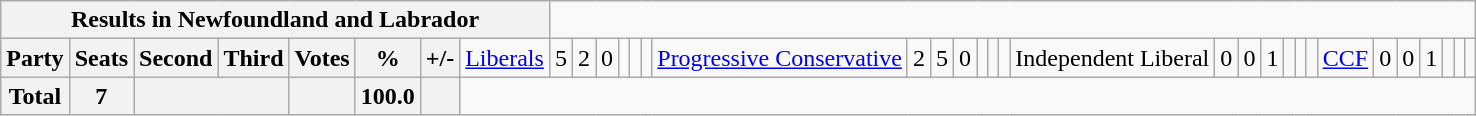<table class="wikitable">
<tr>
<th colspan=9>Results in Newfoundland and Labrador</th>
</tr>
<tr>
<th colspan=2>Party</th>
<th>Seats</th>
<th>Second</th>
<th>Third</th>
<th>Votes</th>
<th>%</th>
<th>+/-<br></th>
<td><a href='#'>Liberals</a></td>
<td align="right">5</td>
<td align="right">2</td>
<td align="right">0</td>
<td align="right"></td>
<td align="right"></td>
<td align="right"><br></td>
<td><a href='#'>Progressive Conservative</a></td>
<td align="right">2</td>
<td align="right">5</td>
<td align="right">0</td>
<td align="right"></td>
<td align="right"></td>
<td align="right"><br></td>
<td>Independent Liberal</td>
<td align="right">0</td>
<td align="right">0</td>
<td align="right">1</td>
<td align="right"></td>
<td align="right"></td>
<td align="right"><br></td>
<td><a href='#'>CCF</a></td>
<td align="right">0</td>
<td align="right">0</td>
<td align="right">1</td>
<td align="right"></td>
<td align="right"></td>
<td align="right"></td>
</tr>
<tr>
<th colspan="2">Total</th>
<th>7</th>
<th colspan="2"></th>
<th></th>
<th>100.0</th>
<th></th>
</tr>
</table>
